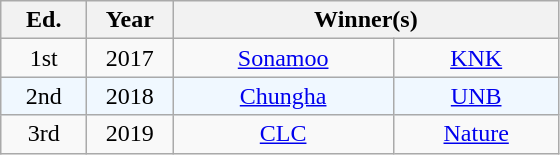<table class="wikitable" style="text-align:center">
<tr>
<th width="50">Ed.</th>
<th width="50">Year</th>
<th colspan="2" width="250">Winner(s)</th>
</tr>
<tr>
<td>1st</td>
<td>2017</td>
<td><a href='#'>Sonamoo</a></td>
<td><a href='#'>KNK</a></td>
</tr>
<tr style="background:#f0f8ff;">
<td>2nd</td>
<td>2018</td>
<td><a href='#'>Chungha</a></td>
<td><a href='#'>UNB</a></td>
</tr>
<tr>
<td>3rd</td>
<td>2019</td>
<td><a href='#'>CLC</a></td>
<td><a href='#'>Nature</a></td>
</tr>
</table>
